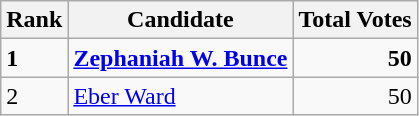<table class="wikitable">
<tr>
<th>Rank</th>
<th>Candidate</th>
<th>Total Votes</th>
</tr>
<tr>
<td><strong>1</strong></td>
<td><strong><a href='#'>Zephaniah W. Bunce</a></strong></td>
<td style="text-align:right;"><strong>50</strong></td>
</tr>
<tr>
<td>2</td>
<td><a href='#'>Eber Ward</a></td>
<td style="text-align:right;">50</td>
</tr>
</table>
